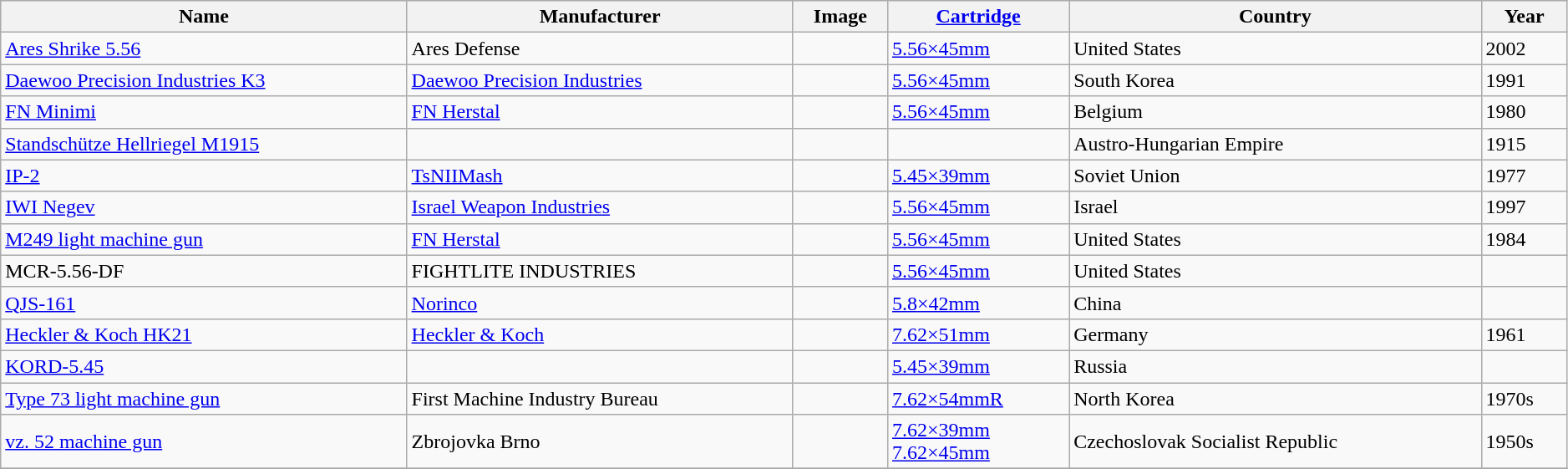<table class="wikitable sortable sortable" style="width: 99%">
<tr>
<th>Name</th>
<th>Manufacturer</th>
<th class="unsortable">Image</th>
<th><a href='#'>Cartridge</a></th>
<th>Country</th>
<th>Year</th>
</tr>
<tr>
<td><a href='#'>Ares Shrike 5.56</a></td>
<td>Ares Defense</td>
<td></td>
<td><a href='#'>5.56×45mm</a></td>
<td>United States</td>
<td>2002</td>
</tr>
<tr>
<td><a href='#'>Daewoo Precision Industries K3</a></td>
<td><a href='#'>Daewoo Precision Industries</a></td>
<td></td>
<td><a href='#'>5.56×45mm</a></td>
<td>South Korea</td>
<td>1991</td>
</tr>
<tr>
<td><a href='#'>FN Minimi</a></td>
<td><a href='#'>FN Herstal</a></td>
<td></td>
<td><a href='#'>5.56×45mm</a></td>
<td>Belgium</td>
<td>1980</td>
</tr>
<tr>
<td><a href='#'>Standschütze Hellriegel M1915</a></td>
<td></td>
<td></td>
<td></td>
<td>Austro-Hungarian Empire</td>
<td>1915</td>
</tr>
<tr>
<td><a href='#'>IP-2</a></td>
<td><a href='#'>TsNIIMash</a></td>
<td></td>
<td><a href='#'>5.45×39mm</a></td>
<td>Soviet Union</td>
<td>1977</td>
</tr>
<tr>
<td><a href='#'>IWI Negev</a></td>
<td><a href='#'>Israel Weapon Industries</a></td>
<td></td>
<td><a href='#'>5.56×45mm</a></td>
<td>Israel</td>
<td>1997</td>
</tr>
<tr>
<td><a href='#'>M249 light machine gun</a></td>
<td><a href='#'>FN Herstal</a></td>
<td></td>
<td><a href='#'>5.56×45mm</a></td>
<td>United States</td>
<td>1984</td>
</tr>
<tr>
<td>MCR-5.56-DF</td>
<td>FIGHTLITE INDUSTRIES</td>
<td></td>
<td><a href='#'>5.56×45mm</a></td>
<td>United States</td>
<td></td>
</tr>
<tr>
<td><a href='#'>QJS-161</a></td>
<td><a href='#'>Norinco</a></td>
<td></td>
<td><a href='#'>5.8×42mm</a></td>
<td>China</td>
<td></td>
</tr>
<tr>
<td><a href='#'>Heckler & Koch HK21</a></td>
<td><a href='#'>Heckler & Koch</a></td>
<td></td>
<td><a href='#'>7.62×51mm</a></td>
<td>Germany</td>
<td>1961</td>
</tr>
<tr>
<td><a href='#'>KORD-5.45</a></td>
<td></td>
<td></td>
<td><a href='#'>5.45×39mm</a></td>
<td>Russia</td>
<td></td>
</tr>
<tr>
<td><a href='#'>Type 73 light machine gun</a></td>
<td>First Machine Industry Bureau</td>
<td></td>
<td><a href='#'>7.62×54mmR</a></td>
<td>North Korea</td>
<td>1970s</td>
</tr>
<tr>
<td><a href='#'>vz. 52 machine gun</a></td>
<td>Zbrojovka Brno</td>
<td></td>
<td><a href='#'>7.62×39mm</a><br><a href='#'>7.62×45mm</a></td>
<td>Czechoslovak Socialist Republic</td>
<td>1950s</td>
</tr>
<tr>
</tr>
</table>
